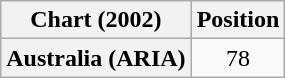<table class="wikitable plainrowheaders" style="text-align:center">
<tr>
<th>Chart (2002)</th>
<th>Position</th>
</tr>
<tr>
<th scope="row">Australia (ARIA)</th>
<td>78</td>
</tr>
</table>
